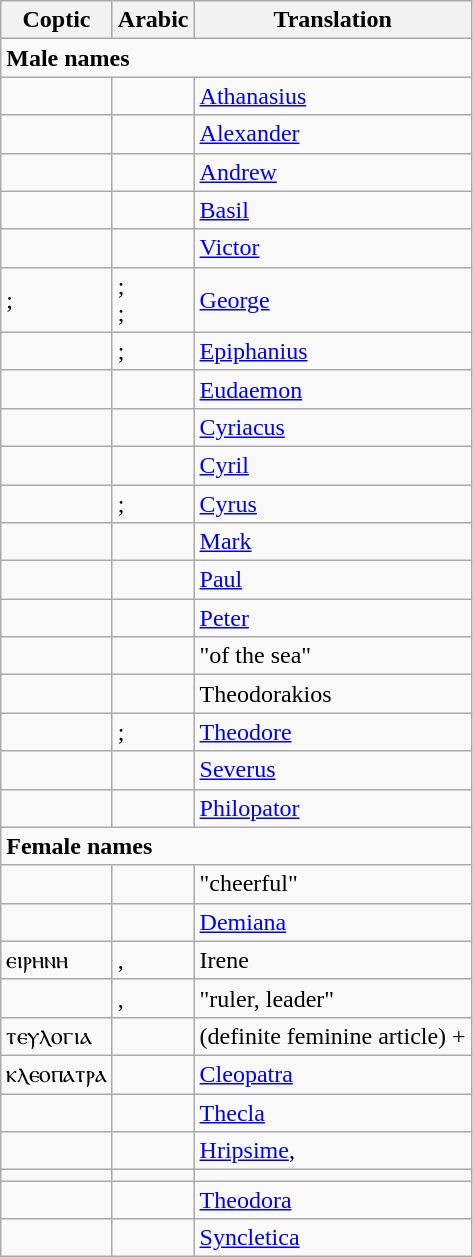<table class="wikitable">
<tr>
<th>Coptic</th>
<th>Arabic</th>
<th>Translation</th>
</tr>
<tr>
<td colspan="3"><strong>Male names</strong></td>
</tr>
<tr>
<td></td>
<td></td>
<td><a href='#'>Athanasius</a></td>
</tr>
<tr>
<td></td>
<td></td>
<td><a href='#'>Alexander</a></td>
</tr>
<tr>
<td></td>
<td></td>
<td><a href='#'>Andrew</a></td>
</tr>
<tr>
<td></td>
<td></td>
<td><a href='#'>Basil</a></td>
</tr>
<tr>
<td></td>
<td></td>
<td><a href='#'>Victor</a></td>
</tr>
<tr>
<td>; </td>
<td>;<br>;<br></td>
<td><a href='#'>George</a></td>
</tr>
<tr>
<td></td>
<td>;<br></td>
<td><a href='#'>Epiphanius</a></td>
</tr>
<tr>
<td></td>
<td></td>
<td><a href='#'>Eudaemon</a></td>
</tr>
<tr>
<td></td>
<td></td>
<td><a href='#'>Cyriacus</a></td>
</tr>
<tr>
<td></td>
<td></td>
<td><a href='#'>Cyril</a></td>
</tr>
<tr>
<td></td>
<td>;<br></td>
<td><a href='#'>Cyrus</a></td>
</tr>
<tr>
<td></td>
<td></td>
<td><a href='#'>Mark</a></td>
</tr>
<tr>
<td></td>
<td></td>
<td><a href='#'>Paul</a></td>
</tr>
<tr>
<td></td>
<td></td>
<td><a href='#'>Peter</a></td>
</tr>
<tr>
<td></td>
<td></td>
<td>"of the sea"</td>
</tr>
<tr>
<td></td>
<td></td>
<td>Theodorakios</td>
</tr>
<tr>
<td></td>
<td>;<br></td>
<td><a href='#'>Theodore</a></td>
</tr>
<tr>
<td></td>
<td></td>
<td><a href='#'>Severus</a></td>
</tr>
<tr>
<td></td>
<td></td>
<td><a href='#'>Philopator</a></td>
</tr>
<tr>
<td colspan="3"><strong>Female names</strong></td>
</tr>
<tr>
<td></td>
<td></td>
<td>"cheerful"</td>
</tr>
<tr>
<td></td>
<td></td>
<td><a href='#'>Demiana</a></td>
</tr>
<tr>
<td>ⲉⲓⲣⲏⲛⲏ</td>
<td>,<br></td>
<td>Irene</td>
</tr>
<tr>
<td></td>
<td>,<br></td>
<td>"ruler, leader"</td>
</tr>
<tr>
<td>ⲧⲉⲩⲗⲟⲅⲓⲁ</td>
<td></td>
<td> (definite feminine article) + </td>
</tr>
<tr>
<td>ⲕⲗⲉⲟⲡⲁⲧⲣⲁ</td>
<td></td>
<td><a href='#'>Cleopatra</a></td>
</tr>
<tr>
<td></td>
<td></td>
<td><a href='#'>Thecla</a></td>
</tr>
<tr>
<td></td>
<td></td>
<td><a href='#'>Hripsime</a>, </td>
</tr>
<tr>
<td></td>
<td></td>
<td></td>
</tr>
<tr>
<td></td>
<td></td>
<td><a href='#'>Theodora</a></td>
</tr>
<tr>
<td></td>
<td></td>
<td><a href='#'>Syncletica</a></td>
</tr>
</table>
